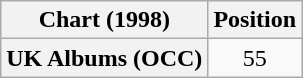<table class="wikitable plainrowheaders" style="text-align:center">
<tr>
<th scope="col">Chart (1998)</th>
<th scope="col">Position</th>
</tr>
<tr>
<th scope="row">UK Albums (OCC)</th>
<td>55</td>
</tr>
</table>
